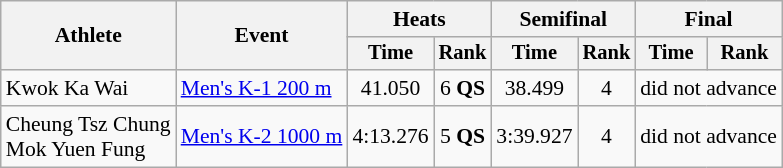<table class=wikitable style=font-size:90%;text-align:center>
<tr>
<th rowspan=2>Athlete</th>
<th rowspan=2>Event</th>
<th colspan=2>Heats</th>
<th colspan=2>Semifinal</th>
<th colspan=2>Final</th>
</tr>
<tr style="font-size:95%">
<th>Time</th>
<th>Rank</th>
<th>Time</th>
<th>Rank</th>
<th>Time</th>
<th>Rank</th>
</tr>
<tr>
<td align=left>Kwok Ka Wai</td>
<td align=left><a href='#'>Men's K-1 200 m</a></td>
<td>41.050</td>
<td>6 <strong>QS</strong></td>
<td>38.499</td>
<td>4</td>
<td colspan=2>did not advance</td>
</tr>
<tr>
<td align=left>Cheung Tsz Chung<br>Mok Yuen Fung</td>
<td align=left><a href='#'>Men's K-2 1000 m</a></td>
<td>4:13.276</td>
<td>5 <strong>QS</strong></td>
<td>3:39.927</td>
<td>4</td>
<td colspan=2>did not advance</td>
</tr>
</table>
